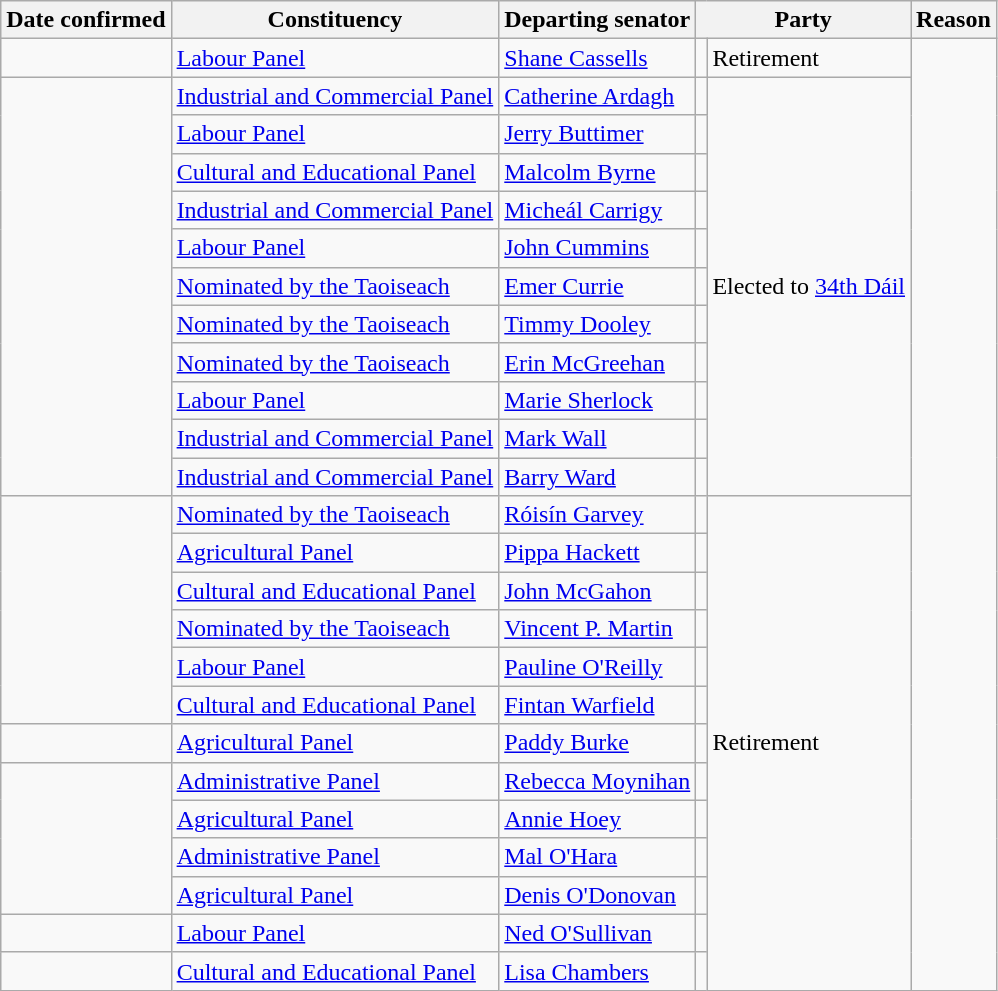<table class="wikitable sortable">
<tr>
<th>Date confirmed</th>
<th>Constituency</th>
<th>Departing senator</th>
<th colspan=2>Party</th>
<th>Reason</th>
</tr>
<tr>
<td></td>
<td><a href='#'>Labour Panel</a></td>
<td><a href='#'>Shane Cassells</a></td>
<td></td>
<td>Retirement</td>
</tr>
<tr>
<td rowspan=11></td>
<td><a href='#'>Industrial and Commercial Panel</a></td>
<td><a href='#'>Catherine Ardagh</a></td>
<td></td>
<td rowspan=11>Elected to <a href='#'>34th Dáil</a></td>
</tr>
<tr>
<td><a href='#'>Labour Panel</a></td>
<td><a href='#'>Jerry Buttimer</a></td>
<td></td>
</tr>
<tr>
<td><a href='#'>Cultural and Educational Panel</a></td>
<td><a href='#'>Malcolm Byrne</a></td>
<td></td>
</tr>
<tr>
<td><a href='#'>Industrial and Commercial Panel</a></td>
<td><a href='#'>Micheál Carrigy</a></td>
<td></td>
</tr>
<tr>
<td><a href='#'>Labour Panel</a></td>
<td><a href='#'>John Cummins</a></td>
<td></td>
</tr>
<tr>
<td><a href='#'>Nominated by the Taoiseach</a></td>
<td><a href='#'>Emer Currie</a></td>
<td></td>
</tr>
<tr>
<td><a href='#'>Nominated by the Taoiseach</a></td>
<td><a href='#'>Timmy Dooley</a></td>
<td></td>
</tr>
<tr>
<td><a href='#'>Nominated by the Taoiseach</a></td>
<td><a href='#'>Erin McGreehan</a></td>
<td></td>
</tr>
<tr>
<td><a href='#'>Labour Panel</a></td>
<td><a href='#'>Marie Sherlock</a></td>
<td></td>
</tr>
<tr>
<td><a href='#'>Industrial and Commercial Panel</a></td>
<td><a href='#'>Mark Wall</a></td>
<td></td>
</tr>
<tr>
<td><a href='#'>Industrial and Commercial Panel</a></td>
<td><a href='#'>Barry Ward</a></td>
<td></td>
</tr>
<tr>
<td rowspan=6></td>
<td><a href='#'>Nominated by the Taoiseach</a></td>
<td><a href='#'>Róisín Garvey</a></td>
<td></td>
<td rowspan=13>Retirement</td>
</tr>
<tr>
<td><a href='#'>Agricultural Panel</a></td>
<td><a href='#'>Pippa Hackett</a></td>
<td></td>
</tr>
<tr>
<td><a href='#'>Cultural and Educational Panel</a></td>
<td><a href='#'>John McGahon</a></td>
<td></td>
</tr>
<tr>
<td><a href='#'>Nominated by the Taoiseach</a></td>
<td><a href='#'>Vincent P. Martin</a></td>
<td></td>
</tr>
<tr>
<td><a href='#'>Labour Panel</a></td>
<td><a href='#'>Pauline O'Reilly</a></td>
<td></td>
</tr>
<tr>
<td><a href='#'>Cultural and Educational Panel</a></td>
<td><a href='#'>Fintan Warfield</a></td>
<td></td>
</tr>
<tr>
<td></td>
<td><a href='#'>Agricultural Panel</a></td>
<td><a href='#'>Paddy Burke</a></td>
<td></td>
</tr>
<tr>
<td rowspan=4></td>
<td><a href='#'>Administrative Panel</a></td>
<td><a href='#'>Rebecca Moynihan</a></td>
<td></td>
</tr>
<tr>
<td><a href='#'>Agricultural Panel</a></td>
<td><a href='#'>Annie Hoey</a></td>
<td></td>
</tr>
<tr>
<td><a href='#'>Administrative Panel</a></td>
<td><a href='#'>Mal O'Hara</a></td>
<td></td>
</tr>
<tr>
<td><a href='#'>Agricultural Panel</a></td>
<td><a href='#'>Denis O'Donovan</a></td>
<td></td>
</tr>
<tr>
<td></td>
<td><a href='#'>Labour Panel</a></td>
<td><a href='#'>Ned O'Sullivan</a></td>
<td></td>
</tr>
<tr>
<td></td>
<td><a href='#'>Cultural and Educational Panel</a></td>
<td><a href='#'>Lisa Chambers</a></td>
<td></td>
</tr>
</table>
